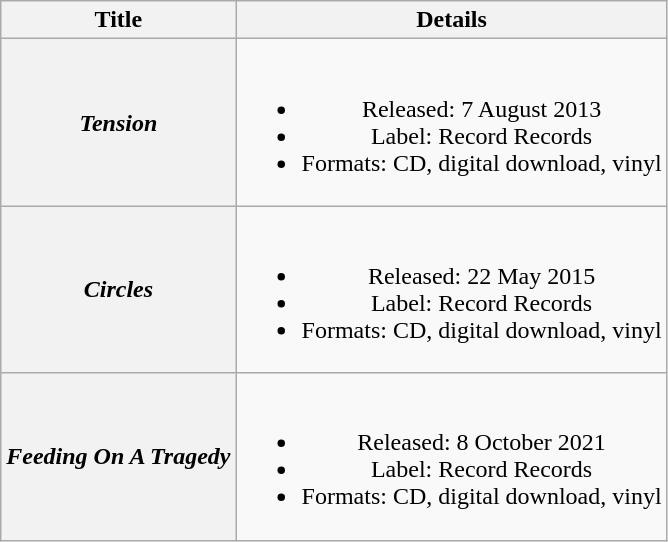<table class="wikitable plainrowheaders" style="text-align: center;">
<tr>
<th scope="col">Title</th>
<th scope="col">Details</th>
</tr>
<tr>
<th scope="row"><em>Tension</em></th>
<td><br><ul><li>Released: 7 August 2013</li><li>Label: Record Records</li><li>Formats: CD, digital download, vinyl</li></ul></td>
</tr>
<tr>
<th scope="row"><em>Circles</em></th>
<td><br><ul><li>Released: 22 May 2015</li><li>Label: Record Records</li><li>Formats: CD, digital download, vinyl</li></ul></td>
</tr>
<tr>
<th scope="row"><em>Feeding On A Tragedy</em></th>
<td><br><ul><li>Released: 8 October 2021</li><li>Label: Record Records</li><li>Formats: CD, digital download, vinyl</li></ul></td>
</tr>
</table>
